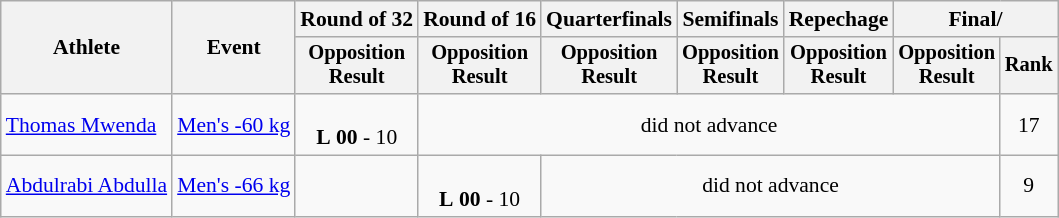<table class="wikitable" style="font-size:90%;">
<tr>
<th rowspan=2>Athlete</th>
<th rowspan=2>Event</th>
<th>Round of 32</th>
<th>Round of 16</th>
<th>Quarterfinals</th>
<th>Semifinals</th>
<th>Repechage</th>
<th colspan=2>Final/</th>
</tr>
<tr style="font-size:95%">
<th>Opposition<br>Result</th>
<th>Opposition<br>Result</th>
<th>Opposition<br>Result</th>
<th>Opposition<br>Result</th>
<th>Opposition<br>Result</th>
<th>Opposition<br>Result</th>
<th>Rank</th>
</tr>
<tr align=center>
<td align=left><a href='#'>Thomas Mwenda</a></td>
<td align=left><a href='#'>Men's -60 kg</a></td>
<td><br><strong>L</strong> <strong>00</strong> - 10</td>
<td colspan=5>did not advance</td>
<td>17</td>
</tr>
<tr align=center>
<td align=left><a href='#'>Abdulrabi Abdulla</a></td>
<td align=left><a href='#'>Men's -66 kg</a></td>
<td></td>
<td><br><strong>L</strong> <strong>00</strong> - 10</td>
<td colspan=4>did not advance</td>
<td>9</td>
</tr>
</table>
